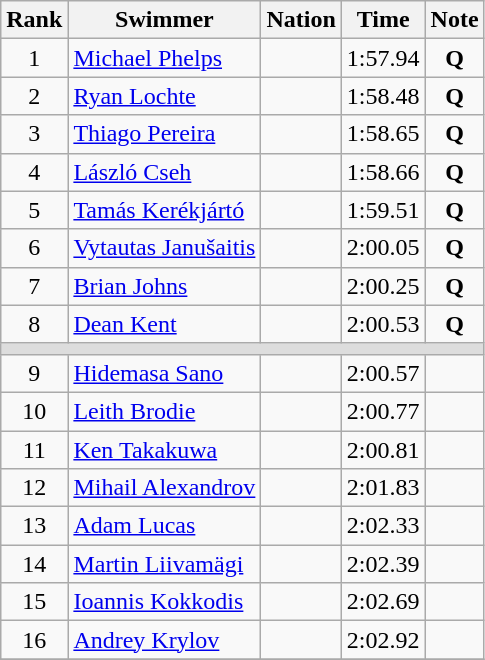<table class="wikitable" style="text-align:center">
<tr>
<th>Rank</th>
<th>Swimmer</th>
<th>Nation</th>
<th>Time</th>
<th>Note</th>
</tr>
<tr>
<td>1</td>
<td align=left><a href='#'>Michael Phelps</a></td>
<td align=left></td>
<td>1:57.94</td>
<td><strong>Q</strong></td>
</tr>
<tr>
<td>2</td>
<td align=left><a href='#'>Ryan Lochte</a></td>
<td align=left></td>
<td>1:58.48</td>
<td><strong>Q</strong></td>
</tr>
<tr>
<td>3</td>
<td align=left><a href='#'>Thiago Pereira</a></td>
<td align=left></td>
<td>1:58.65</td>
<td><strong>Q</strong></td>
</tr>
<tr>
<td>4</td>
<td align=left><a href='#'>László Cseh</a></td>
<td align=left></td>
<td>1:58.66</td>
<td><strong>Q</strong></td>
</tr>
<tr>
<td>5</td>
<td align=left><a href='#'>Tamás Kerékjártó</a></td>
<td align=left></td>
<td>1:59.51</td>
<td><strong>Q</strong></td>
</tr>
<tr>
<td>6</td>
<td align=left><a href='#'>Vytautas Janušaitis</a></td>
<td align=left></td>
<td>2:00.05</td>
<td><strong>Q</strong></td>
</tr>
<tr>
<td>7</td>
<td align=left><a href='#'>Brian Johns</a></td>
<td align=left></td>
<td>2:00.25</td>
<td><strong>Q</strong></td>
</tr>
<tr>
<td>8</td>
<td align=left><a href='#'>Dean Kent</a></td>
<td align=left></td>
<td>2:00.53</td>
<td><strong>Q</strong></td>
</tr>
<tr bgcolor=#DDDDDD>
<td colspan=5></td>
</tr>
<tr>
<td>9</td>
<td align=left><a href='#'>Hidemasa Sano</a></td>
<td align=left></td>
<td>2:00.57</td>
<td></td>
</tr>
<tr>
<td>10</td>
<td align=left><a href='#'>Leith Brodie</a></td>
<td align=left></td>
<td>2:00.77</td>
<td></td>
</tr>
<tr>
<td>11</td>
<td align=left><a href='#'>Ken Takakuwa</a></td>
<td align=left></td>
<td>2:00.81</td>
<td></td>
</tr>
<tr>
<td>12</td>
<td align=left><a href='#'>Mihail Alexandrov</a></td>
<td align=left></td>
<td>2:01.83</td>
<td></td>
</tr>
<tr>
<td>13</td>
<td align=left><a href='#'>Adam Lucas</a></td>
<td align=left></td>
<td>2:02.33</td>
<td></td>
</tr>
<tr>
<td>14</td>
<td align=left><a href='#'>Martin Liivamägi</a></td>
<td align=left></td>
<td>2:02.39</td>
<td></td>
</tr>
<tr>
<td>15</td>
<td align=left><a href='#'>Ioannis Kokkodis</a></td>
<td align=left></td>
<td>2:02.69</td>
<td></td>
</tr>
<tr>
<td>16</td>
<td align=left><a href='#'>Andrey Krylov</a></td>
<td align=left></td>
<td>2:02.92</td>
<td></td>
</tr>
<tr>
</tr>
</table>
